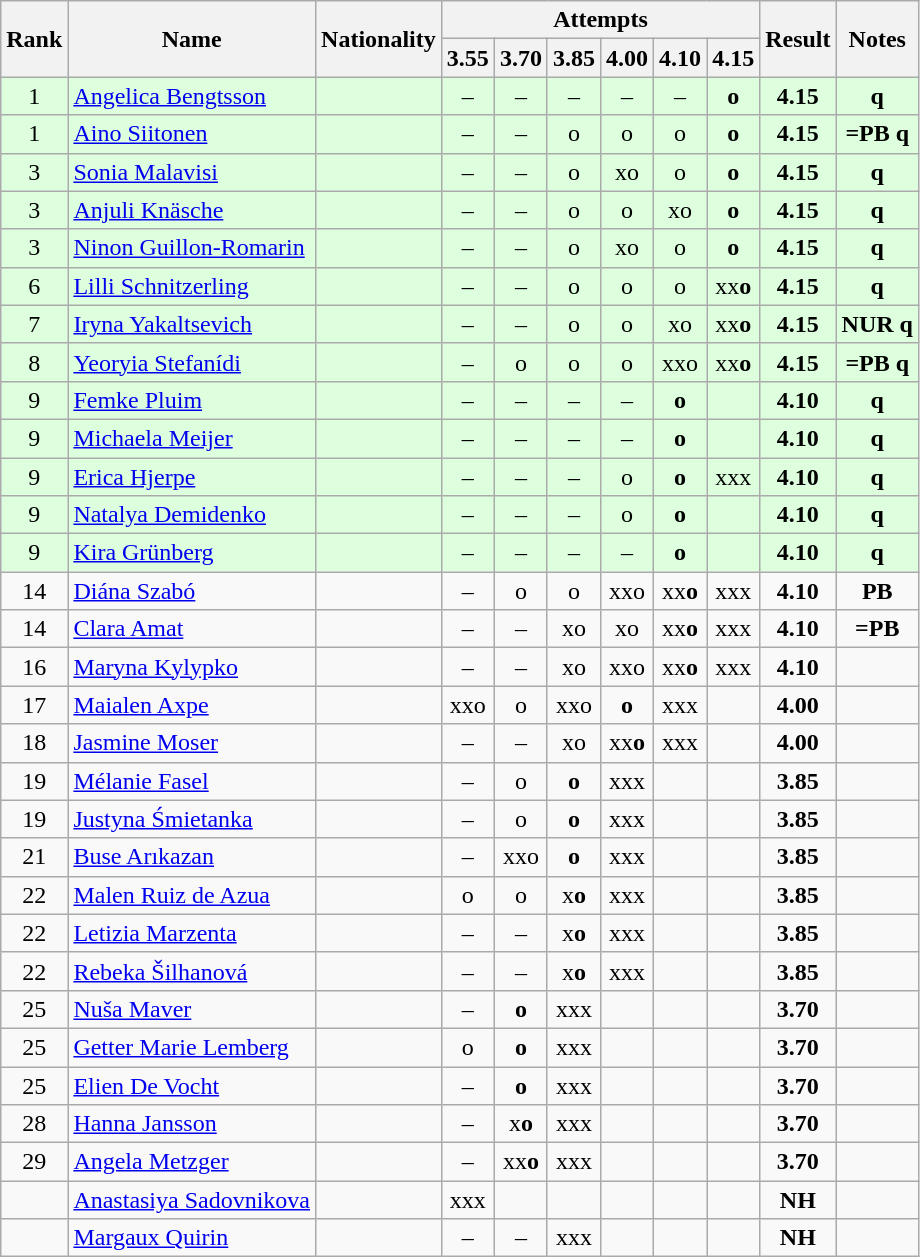<table class="wikitable sortable" style="text-align:center">
<tr>
<th rowspan=2>Rank</th>
<th rowspan=2>Name</th>
<th rowspan=2>Nationality</th>
<th colspan=6>Attempts</th>
<th rowspan=2>Result</th>
<th rowspan=2>Notes</th>
</tr>
<tr>
<th>3.55</th>
<th>3.70</th>
<th>3.85</th>
<th>4.00</th>
<th>4.10</th>
<th>4.15</th>
</tr>
<tr bgcolor=ddffdd>
<td>1</td>
<td align=left><a href='#'>Angelica Bengtsson</a></td>
<td align=left></td>
<td>–</td>
<td>–</td>
<td>–</td>
<td>–</td>
<td>–</td>
<td><strong>o</strong></td>
<td><strong>4.15</strong></td>
<td><strong>q</strong></td>
</tr>
<tr bgcolor=ddffdd>
<td>1</td>
<td align=left><a href='#'>Aino Siitonen</a></td>
<td align=left></td>
<td>–</td>
<td>–</td>
<td>o</td>
<td>o</td>
<td>o</td>
<td><strong>o</strong></td>
<td><strong>4.15</strong></td>
<td><strong>=PB q</strong></td>
</tr>
<tr bgcolor=ddffdd>
<td>3</td>
<td align=left><a href='#'>Sonia Malavisi</a></td>
<td align=left></td>
<td>–</td>
<td>–</td>
<td>o</td>
<td>xo</td>
<td>o</td>
<td><strong>o</strong></td>
<td><strong>4.15</strong></td>
<td><strong>q</strong></td>
</tr>
<tr bgcolor=ddffdd>
<td>3</td>
<td align=left><a href='#'>Anjuli Knäsche</a></td>
<td align=left></td>
<td>–</td>
<td>–</td>
<td>o</td>
<td>o</td>
<td>xo</td>
<td><strong>o</strong></td>
<td><strong>4.15</strong></td>
<td><strong>q</strong></td>
</tr>
<tr bgcolor=ddffdd>
<td>3</td>
<td align=left><a href='#'>Ninon Guillon-Romarin</a></td>
<td align=left></td>
<td>–</td>
<td>–</td>
<td>o</td>
<td>xo</td>
<td>o</td>
<td><strong>o</strong></td>
<td><strong>4.15</strong></td>
<td><strong>q</strong></td>
</tr>
<tr bgcolor=ddffdd>
<td>6</td>
<td align=left><a href='#'>Lilli Schnitzerling</a></td>
<td align=left></td>
<td>–</td>
<td>–</td>
<td>o</td>
<td>o</td>
<td>o</td>
<td>xx<strong>o</strong></td>
<td><strong>4.15</strong></td>
<td><strong>q</strong></td>
</tr>
<tr bgcolor=ddffdd>
<td>7</td>
<td align=left><a href='#'>Iryna Yakaltsevich</a></td>
<td align=left></td>
<td>–</td>
<td>–</td>
<td>o</td>
<td>o</td>
<td>xo</td>
<td>xx<strong>o</strong></td>
<td><strong>4.15</strong></td>
<td><strong>NUR q</strong></td>
</tr>
<tr bgcolor=ddffdd>
<td>8</td>
<td align=left><a href='#'>Yeoryia Stefanídi</a></td>
<td align=left></td>
<td>–</td>
<td>o</td>
<td>o</td>
<td>o</td>
<td>xxo</td>
<td>xx<strong>o</strong></td>
<td><strong>4.15</strong></td>
<td><strong>=PB q</strong></td>
</tr>
<tr bgcolor=ddffdd>
<td>9</td>
<td align=left><a href='#'>Femke Pluim</a></td>
<td align=left></td>
<td>–</td>
<td>–</td>
<td>–</td>
<td>–</td>
<td><strong>o</strong></td>
<td></td>
<td><strong>4.10</strong></td>
<td><strong>q</strong></td>
</tr>
<tr bgcolor=ddffdd>
<td>9</td>
<td align=left><a href='#'>Michaela Meijer</a></td>
<td align=left></td>
<td>–</td>
<td>–</td>
<td>–</td>
<td>–</td>
<td><strong>o</strong></td>
<td></td>
<td><strong>4.10</strong></td>
<td><strong>q</strong></td>
</tr>
<tr bgcolor=ddffdd>
<td>9</td>
<td align=left><a href='#'>Erica Hjerpe</a></td>
<td align=left></td>
<td>–</td>
<td>–</td>
<td>–</td>
<td>o</td>
<td><strong>o</strong></td>
<td>xxx</td>
<td><strong>4.10</strong></td>
<td><strong>q</strong></td>
</tr>
<tr bgcolor=ddffdd>
<td>9</td>
<td align=left><a href='#'>Natalya Demidenko</a></td>
<td align=left></td>
<td>–</td>
<td>–</td>
<td>–</td>
<td>o</td>
<td><strong>o</strong></td>
<td></td>
<td><strong>4.10</strong></td>
<td><strong>q</strong></td>
</tr>
<tr bgcolor=ddffdd>
<td>9</td>
<td align=left><a href='#'>Kira Grünberg</a></td>
<td align=left></td>
<td>–</td>
<td>–</td>
<td>–</td>
<td>–</td>
<td><strong>o</strong></td>
<td></td>
<td><strong>4.10</strong></td>
<td><strong>q</strong></td>
</tr>
<tr>
<td>14</td>
<td align=left><a href='#'>Diána Szabó</a></td>
<td align=left></td>
<td>–</td>
<td>o</td>
<td>o</td>
<td>xxo</td>
<td>xx<strong>o</strong></td>
<td>xxx</td>
<td><strong>4.10</strong></td>
<td><strong>PB</strong></td>
</tr>
<tr>
<td>14</td>
<td align=left><a href='#'>Clara Amat</a></td>
<td align=left></td>
<td>–</td>
<td>–</td>
<td>xo</td>
<td>xo</td>
<td>xx<strong>o</strong></td>
<td>xxx</td>
<td><strong>4.10</strong></td>
<td><strong>=PB</strong></td>
</tr>
<tr>
<td>16</td>
<td align=left><a href='#'>Maryna Kylypko</a></td>
<td align=left></td>
<td>–</td>
<td>–</td>
<td>xo</td>
<td>xxo</td>
<td>xx<strong>o</strong></td>
<td>xxx</td>
<td><strong>4.10</strong></td>
<td></td>
</tr>
<tr>
<td>17</td>
<td align=left><a href='#'>Maialen Axpe</a></td>
<td align=left></td>
<td>xxo</td>
<td>o</td>
<td>xxo</td>
<td><strong>o</strong></td>
<td>xxx</td>
<td></td>
<td><strong>4.00</strong></td>
<td></td>
</tr>
<tr>
<td>18</td>
<td align=left><a href='#'>Jasmine Moser</a></td>
<td align=left></td>
<td>–</td>
<td>–</td>
<td>xo</td>
<td>xx<strong>o</strong></td>
<td>xxx</td>
<td></td>
<td><strong>4.00</strong></td>
<td></td>
</tr>
<tr>
<td>19</td>
<td align=left><a href='#'>Mélanie Fasel</a></td>
<td align=left></td>
<td>–</td>
<td>o</td>
<td><strong>o</strong></td>
<td>xxx</td>
<td></td>
<td></td>
<td><strong>3.85</strong></td>
<td></td>
</tr>
<tr>
<td>19</td>
<td align=left><a href='#'>Justyna Śmietanka</a></td>
<td align=left></td>
<td>–</td>
<td>o</td>
<td><strong>o</strong></td>
<td>xxx</td>
<td></td>
<td></td>
<td><strong>3.85</strong></td>
<td></td>
</tr>
<tr>
<td>21</td>
<td align=left><a href='#'>Buse Arıkazan</a></td>
<td align=left></td>
<td>–</td>
<td>xxo</td>
<td><strong>o</strong></td>
<td>xxx</td>
<td></td>
<td></td>
<td><strong>3.85</strong></td>
<td></td>
</tr>
<tr>
<td>22</td>
<td align=left><a href='#'>Malen Ruiz de Azua</a></td>
<td align=left></td>
<td>o</td>
<td>o</td>
<td>x<strong>o</strong></td>
<td>xxx</td>
<td></td>
<td></td>
<td><strong>3.85</strong></td>
<td></td>
</tr>
<tr>
<td>22</td>
<td align=left><a href='#'>Letizia Marzenta</a></td>
<td align=left></td>
<td>–</td>
<td>–</td>
<td>x<strong>o</strong></td>
<td>xxx</td>
<td></td>
<td></td>
<td><strong>3.85</strong></td>
<td></td>
</tr>
<tr>
<td>22</td>
<td align=left><a href='#'>Rebeka Šilhanová</a></td>
<td align=left></td>
<td>–</td>
<td>–</td>
<td>x<strong>o</strong></td>
<td>xxx</td>
<td></td>
<td></td>
<td><strong>3.85</strong></td>
<td></td>
</tr>
<tr>
<td>25</td>
<td align=left><a href='#'>Nuša Maver</a></td>
<td align=left></td>
<td>–</td>
<td><strong>o</strong></td>
<td>xxx</td>
<td></td>
<td></td>
<td></td>
<td><strong>3.70</strong></td>
<td></td>
</tr>
<tr>
<td>25</td>
<td align=left><a href='#'>Getter Marie Lemberg</a></td>
<td align=left></td>
<td>o</td>
<td><strong>o</strong></td>
<td>xxx</td>
<td></td>
<td></td>
<td></td>
<td><strong>3.70</strong></td>
<td></td>
</tr>
<tr>
<td>25</td>
<td align=left><a href='#'>Elien De Vocht</a></td>
<td align=left></td>
<td>–</td>
<td><strong>o</strong></td>
<td>xxx</td>
<td></td>
<td></td>
<td></td>
<td><strong>3.70</strong></td>
<td></td>
</tr>
<tr>
<td>28</td>
<td align=left><a href='#'>Hanna Jansson</a></td>
<td align=left></td>
<td>–</td>
<td>x<strong>o</strong></td>
<td>xxx</td>
<td></td>
<td></td>
<td></td>
<td><strong>3.70</strong></td>
<td></td>
</tr>
<tr>
<td>29</td>
<td align=left><a href='#'>Angela Metzger</a></td>
<td align=left></td>
<td>–</td>
<td>xx<strong>o</strong></td>
<td>xxx</td>
<td></td>
<td></td>
<td></td>
<td><strong>3.70</strong></td>
<td></td>
</tr>
<tr>
<td></td>
<td align=left><a href='#'>Anastasiya Sadovnikova</a></td>
<td align=left></td>
<td>xxx</td>
<td></td>
<td></td>
<td></td>
<td></td>
<td></td>
<td><strong>NH</strong></td>
<td></td>
</tr>
<tr>
<td></td>
<td align=left><a href='#'>Margaux Quirin</a></td>
<td align=left></td>
<td>–</td>
<td>–</td>
<td>xxx</td>
<td></td>
<td></td>
<td></td>
<td><strong>NH</strong></td>
<td></td>
</tr>
</table>
